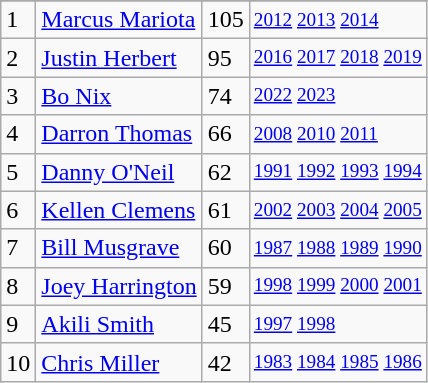<table class="wikitable">
<tr>
</tr>
<tr>
<td>1</td>
<td><a href='#'>Marcus Mariota</a></td>
<td>105</td>
<td style="font-size:80%;"><a href='#'>2012</a> <a href='#'>2013</a> <a href='#'>2014</a></td>
</tr>
<tr>
<td>2</td>
<td><a href='#'>Justin Herbert</a></td>
<td>95</td>
<td style="font-size:80%;"><a href='#'>2016</a> <a href='#'>2017</a> <a href='#'>2018</a> <a href='#'>2019</a></td>
</tr>
<tr>
<td>3</td>
<td><a href='#'>Bo Nix</a></td>
<td>74</td>
<td style="font-size:80%;"><a href='#'>2022</a> <a href='#'>2023</a></td>
</tr>
<tr>
<td>4</td>
<td><a href='#'>Darron Thomas</a></td>
<td>66</td>
<td style="font-size:80%;"><a href='#'>2008</a> <a href='#'>2010</a> <a href='#'>2011</a></td>
</tr>
<tr>
<td>5</td>
<td><a href='#'>Danny O'Neil</a></td>
<td>62</td>
<td style="font-size:80%;"><a href='#'>1991</a> <a href='#'>1992</a> <a href='#'>1993</a> <a href='#'>1994</a></td>
</tr>
<tr>
<td>6</td>
<td><a href='#'>Kellen Clemens</a></td>
<td>61</td>
<td style="font-size:80%;"><a href='#'>2002</a> <a href='#'>2003</a> <a href='#'>2004</a> <a href='#'>2005</a></td>
</tr>
<tr>
<td>7</td>
<td><a href='#'>Bill Musgrave</a></td>
<td>60</td>
<td style="font-size:80%;"><a href='#'>1987</a> <a href='#'>1988</a> <a href='#'>1989</a> <a href='#'>1990</a></td>
</tr>
<tr>
<td>8</td>
<td><a href='#'>Joey Harrington</a></td>
<td>59</td>
<td style="font-size:80%;"><a href='#'>1998</a> <a href='#'>1999</a> <a href='#'>2000</a> <a href='#'>2001</a></td>
</tr>
<tr>
<td>9</td>
<td><a href='#'>Akili Smith</a></td>
<td>45</td>
<td style="font-size:80%;"><a href='#'>1997</a> <a href='#'>1998</a></td>
</tr>
<tr>
<td>10</td>
<td><a href='#'>Chris Miller</a></td>
<td>42</td>
<td style="font-size:80%;"><a href='#'>1983</a> <a href='#'>1984</a> <a href='#'>1985</a> <a href='#'>1986</a></td>
</tr>
</table>
